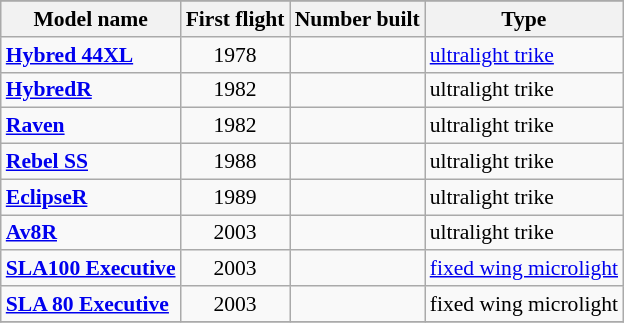<table class="wikitable" align=center style="font-size:90%;">
<tr>
</tr>
<tr style="background:#efefef;">
<th>Model name</th>
<th>First flight</th>
<th>Number built</th>
<th>Type</th>
</tr>
<tr>
<td align=left><strong><a href='#'>Hybred 44XL</a></strong></td>
<td align=center>1978</td>
<td align=center></td>
<td align=left><a href='#'>ultralight trike</a></td>
</tr>
<tr>
<td align=left><strong><a href='#'>HybredR</a></strong></td>
<td align=center>1982</td>
<td align=center></td>
<td align=left>ultralight trike</td>
</tr>
<tr>
<td align=left><strong><a href='#'>Raven</a></strong></td>
<td align=center>1982</td>
<td align=center></td>
<td align=left>ultralight trike</td>
</tr>
<tr>
<td align=left><strong><a href='#'>Rebel SS</a></strong></td>
<td align=center>1988</td>
<td align=center></td>
<td align=left>ultralight trike</td>
</tr>
<tr>
<td align=left><strong><a href='#'>EclipseR</a></strong></td>
<td align=center>1989</td>
<td align=center></td>
<td align=left>ultralight trike</td>
</tr>
<tr>
<td align=left><strong><a href='#'>Av8R</a></strong></td>
<td align=center>2003</td>
<td align=center></td>
<td align=left>ultralight trike</td>
</tr>
<tr>
<td align=left><strong><a href='#'>SLA100 Executive</a></strong></td>
<td align=center>2003</td>
<td align=center></td>
<td align=left><a href='#'>fixed wing microlight</a></td>
</tr>
<tr>
<td align=left><strong><a href='#'>SLA 80 Executive</a></strong></td>
<td align=center>2003</td>
<td align=center></td>
<td align=left>fixed wing microlight</td>
</tr>
<tr>
</tr>
</table>
